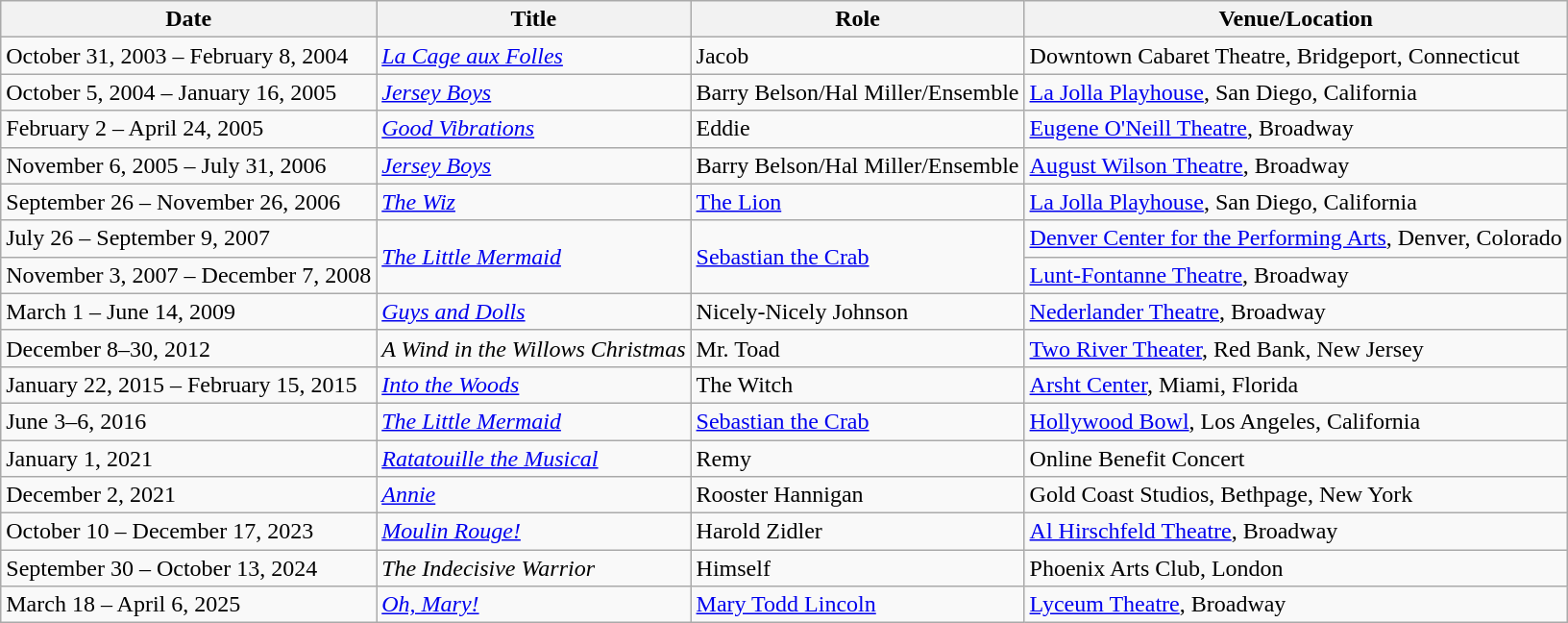<table class="wikitable sortable">
<tr>
<th>Date</th>
<th>Title</th>
<th>Role</th>
<th>Venue/Location</th>
</tr>
<tr>
<td>October 31, 2003 – February 8, 2004</td>
<td><em><a href='#'>La Cage aux Folles</a></em></td>
<td>Jacob</td>
<td>Downtown Cabaret Theatre, Bridgeport, Connecticut</td>
</tr>
<tr>
<td>October 5, 2004 – January 16, 2005</td>
<td><em><a href='#'>Jersey Boys</a></em></td>
<td>Barry Belson/Hal Miller/Ensemble</td>
<td><a href='#'>La Jolla Playhouse</a>, San Diego, California</td>
</tr>
<tr>
<td>February 2 – April 24, 2005</td>
<td><em><a href='#'>Good Vibrations</a></em></td>
<td>Eddie</td>
<td><a href='#'>Eugene O'Neill Theatre</a>, Broadway</td>
</tr>
<tr>
<td>November 6, 2005 – July 31, 2006</td>
<td><em><a href='#'>Jersey Boys</a></em></td>
<td>Barry Belson/Hal Miller/Ensemble</td>
<td><a href='#'>August Wilson Theatre</a>, Broadway</td>
</tr>
<tr>
<td>September 26 – November 26, 2006</td>
<td><em><a href='#'>The Wiz</a></em></td>
<td><a href='#'>The Lion</a></td>
<td><a href='#'>La Jolla Playhouse</a>, San Diego, California</td>
</tr>
<tr>
<td>July 26 – September 9, 2007</td>
<td rowspan=2><em><a href='#'>The Little Mermaid</a></em></td>
<td rowspan=2><a href='#'>Sebastian the Crab</a></td>
<td><a href='#'>Denver Center for the Performing Arts</a>, Denver, Colorado</td>
</tr>
<tr>
<td>November 3, 2007 – December 7, 2008</td>
<td><a href='#'>Lunt-Fontanne Theatre</a>, Broadway</td>
</tr>
<tr>
<td>March 1 – June 14, 2009</td>
<td><em><a href='#'>Guys and Dolls</a></em></td>
<td>Nicely-Nicely Johnson</td>
<td><a href='#'>Nederlander Theatre</a>, Broadway</td>
</tr>
<tr>
<td>December 8–30, 2012</td>
<td><em>A Wind in the Willows Christmas</em></td>
<td>Mr. Toad</td>
<td><a href='#'>Two River Theater</a>, Red Bank, New Jersey</td>
</tr>
<tr>
<td>January 22, 2015 – February 15, 2015</td>
<td><em><a href='#'>Into the Woods</a></em></td>
<td>The Witch</td>
<td><a href='#'>Arsht Center</a>, Miami, Florida</td>
</tr>
<tr>
<td>June 3–6, 2016</td>
<td><em><a href='#'>The Little Mermaid</a></em></td>
<td><a href='#'>Sebastian the Crab</a></td>
<td><a href='#'>Hollywood Bowl</a>, Los Angeles, California</td>
</tr>
<tr>
<td>January 1, 2021</td>
<td><em><a href='#'>Ratatouille the Musical</a></em></td>
<td>Remy</td>
<td>Online Benefit Concert</td>
</tr>
<tr>
<td>December 2, 2021</td>
<td><a href='#'><em>Annie</em></a></td>
<td>Rooster Hannigan</td>
<td>Gold Coast Studios, Bethpage, New York</td>
</tr>
<tr>
<td>October 10 – December 17, 2023</td>
<td><a href='#'><em>Moulin Rouge!</em></a></td>
<td>Harold Zidler</td>
<td><a href='#'>Al Hirschfeld Theatre</a>, Broadway</td>
</tr>
<tr>
<td>September 30 – October 13, 2024</td>
<td><em>The Indecisive Warrior</em></td>
<td>Himself</td>
<td>Phoenix Arts Club, London</td>
</tr>
<tr>
<td>March 18 – April 6, 2025</td>
<td><em><a href='#'>Oh, Mary!</a></em></td>
<td><a href='#'>Mary Todd Lincoln</a></td>
<td><a href='#'>Lyceum Theatre</a>, Broadway</td>
</tr>
</table>
